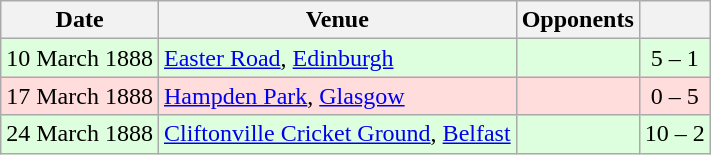<table class="wikitable">
<tr>
<th>Date</th>
<th>Venue</th>
<th>Opponents</th>
<th></th>
</tr>
<tr bgcolor=#ddffdd>
<td>10 March 1888</td>
<td><a href='#'>Easter Road</a>, <a href='#'>Edinburgh</a></td>
<td></td>
<td align=center>5 – 1</td>
</tr>
<tr bgcolor=#ffdddd>
<td>17 March 1888</td>
<td><a href='#'>Hampden Park</a>, <a href='#'>Glasgow</a></td>
<td></td>
<td align=center>0 – 5</td>
</tr>
<tr bgcolor=#ddffdd>
<td>24 March 1888</td>
<td><a href='#'>Cliftonville Cricket Ground</a>, <a href='#'>Belfast</a></td>
<td></td>
<td align=center>10 – 2</td>
</tr>
</table>
